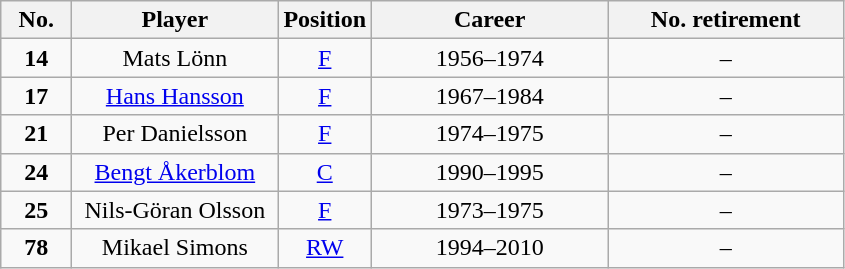<table class="wikitable sortable" style="text-align:center">
<tr>
<th width=40px>No.</th>
<th width=130px>Player</th>
<th width=40px>Position</th>
<th width=150px>Career</th>
<th width=150px>No. retirement</th>
</tr>
<tr>
<td><strong>14</strong></td>
<td>Mats Lönn</td>
<td><a href='#'>F</a></td>
<td>1956–1974</td>
<td>–</td>
</tr>
<tr>
<td><strong>17</strong></td>
<td><a href='#'>Hans Hansson</a></td>
<td><a href='#'>F</a></td>
<td>1967–1984</td>
<td>–</td>
</tr>
<tr>
<td><strong>21</strong></td>
<td>Per Danielsson</td>
<td><a href='#'>F</a></td>
<td>1974–1975</td>
<td>–</td>
</tr>
<tr>
<td><strong>24</strong></td>
<td><a href='#'>Bengt Åkerblom</a></td>
<td><a href='#'>C</a></td>
<td>1990–1995</td>
<td>–</td>
</tr>
<tr>
<td><strong>25</strong></td>
<td>Nils-Göran Olsson</td>
<td><a href='#'>F</a></td>
<td>1973–1975</td>
<td>–</td>
</tr>
<tr>
<td><strong>78</strong></td>
<td>Mikael Simons</td>
<td><a href='#'>RW</a></td>
<td>1994–2010</td>
<td>–</td>
</tr>
</table>
